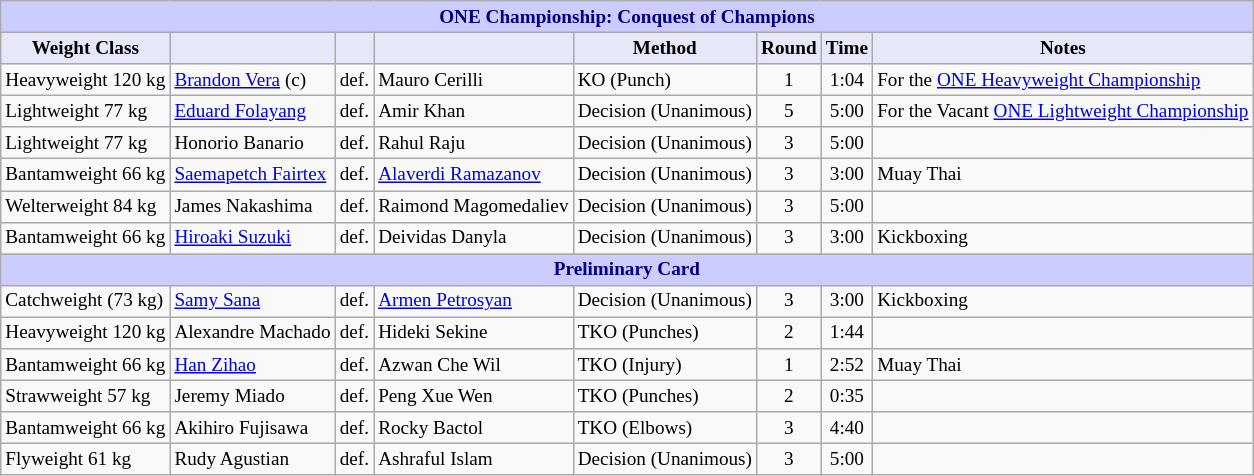<table class="wikitable" style="font-size: 80%;">
<tr>
<th colspan="8" style="background-color: #ccf; color: #000080; text-align: center;"><strong>ONE Championship: Conquest of Champions</strong></th>
</tr>
<tr>
<th colspan="1" style="background-color: #E6E8FA; color: #000000; text-align: center;">Weight Class</th>
<th colspan="1" style="background-color: #E6E8FA; color: #000000; text-align: center;"></th>
<th colspan="1" style="background-color: #E6E8FA; color: #000000; text-align: center;"></th>
<th colspan="1" style="background-color: #E6E8FA; color: #000000; text-align: center;"></th>
<th colspan="1" style="background-color: #E6E8FA; color: #000000; text-align: center;">Method</th>
<th colspan="1" style="background-color: #E6E8FA; color: #000000; text-align: center;">Round</th>
<th colspan="1" style="background-color: #E6E8FA; color: #000000; text-align: center;">Time</th>
<th colspan="1" style="background-color: #E6E8FA; color: #000000; text-align: center;">Notes</th>
</tr>
<tr>
<td>Heavyweight 120 kg</td>
<td> <a href='#'>Brandon Vera</a> (c)</td>
<td>def.</td>
<td> Mauro Cerilli</td>
<td>KO (Punch)</td>
<td align=center>1</td>
<td align=center>1:04</td>
<td>For the <a href='#'>ONE Heavyweight Championship</a></td>
</tr>
<tr>
<td>Lightweight 77 kg</td>
<td> <a href='#'>Eduard Folayang</a></td>
<td>def.</td>
<td> Amir Khan</td>
<td>Decision (Unanimous)</td>
<td align=center>5</td>
<td align=center>5:00</td>
<td>For the Vacant <a href='#'>ONE Lightweight Championship</a></td>
</tr>
<tr>
<td>Lightweight 77 kg</td>
<td> Honorio Banario</td>
<td>def.</td>
<td> Rahul Raju</td>
<td>Decision (Unanimous)</td>
<td align=center>3</td>
<td align=center>5:00</td>
<td></td>
</tr>
<tr>
<td>Bantamweight 66 kg</td>
<td> <a href='#'>Saemapetch Fairtex</a></td>
<td>def.</td>
<td> <a href='#'>Alaverdi Ramazanov</a></td>
<td>Decision (Unanimous)</td>
<td align=center>3</td>
<td align=center>3:00</td>
<td>Muay Thai</td>
</tr>
<tr>
<td>Welterweight 84 kg</td>
<td> James Nakashima</td>
<td>def.</td>
<td> Raimond Magomedaliev</td>
<td>Decision (Unanimous)</td>
<td align=center>3</td>
<td align=center>5:00</td>
<td></td>
</tr>
<tr>
<td>Bantamweight 66 kg</td>
<td> <a href='#'>Hiroaki Suzuki</a></td>
<td>def.</td>
<td> Deividas Danyla</td>
<td>Decision (Unanimous)</td>
<td align=center>3</td>
<td align=center>3:00</td>
<td>Kickboxing</td>
</tr>
<tr>
<th colspan="8" style="background-color: #ccf; color: #000080; text-align: center;"><strong>Preliminary Card</strong></th>
</tr>
<tr>
<td>Catchweight (73 kg)</td>
<td> <a href='#'>Samy Sana</a></td>
<td>def.</td>
<td> <a href='#'>Armen Petrosyan</a></td>
<td>Decision (Unanimous)</td>
<td align=center>3</td>
<td align=center>3:00</td>
<td>Kickboxing</td>
</tr>
<tr>
<td>Heavyweight 120 kg</td>
<td> Alexandre Machado</td>
<td>def.</td>
<td> Hideki Sekine</td>
<td>TKO (Punches)</td>
<td align=center>2</td>
<td align=center>1:44</td>
<td></td>
</tr>
<tr>
<td>Bantamweight 66 kg</td>
<td> <a href='#'>Han Zihao</a></td>
<td>def.</td>
<td> Azwan Che Wil</td>
<td>TKO (Injury)</td>
<td align=center>1</td>
<td align=center>2:52</td>
<td>Muay Thai</td>
</tr>
<tr>
<td>Strawweight 57 kg</td>
<td> Jeremy Miado</td>
<td>def.</td>
<td> Peng Xue Wen</td>
<td>TKO (Punches)</td>
<td align=center>2</td>
<td align=center>0:35</td>
<td></td>
</tr>
<tr>
<td>Bantamweight 66 kg</td>
<td> Akihiro Fujisawa</td>
<td>def.</td>
<td> Rocky Bactol</td>
<td>TKO (Elbows)</td>
<td align=center>3</td>
<td align=center>4:40</td>
<td></td>
</tr>
<tr>
<td>Flyweight 61 kg</td>
<td> Rudy Agustian</td>
<td>def.</td>
<td> Ashraful Islam</td>
<td>Decision (Unanimous)</td>
<td align=center>3</td>
<td align=center>5:00</td>
<td></td>
</tr>
</table>
